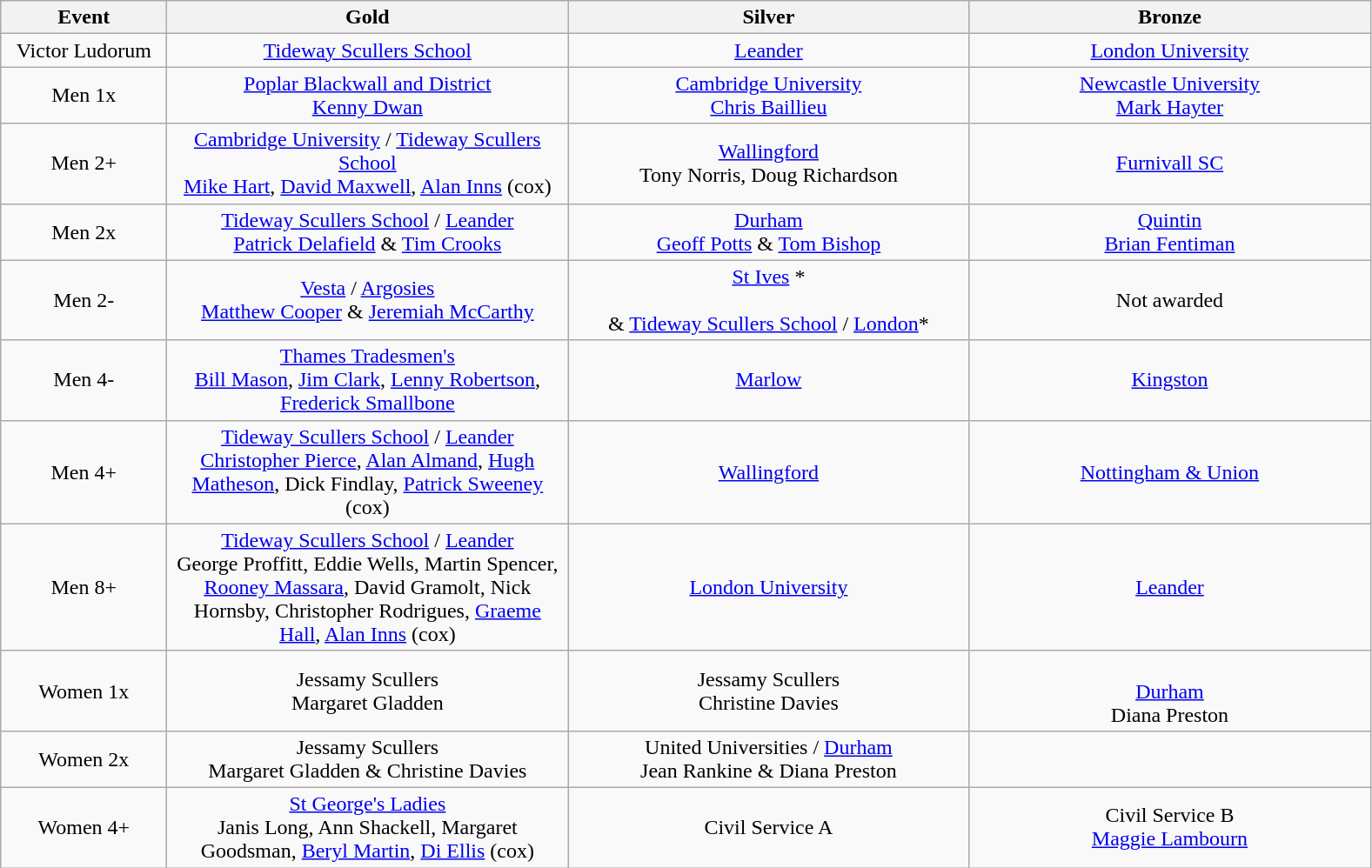<table class="wikitable" style="text-align:center">
<tr>
<th width=120>Event</th>
<th width=300>Gold</th>
<th width=300>Silver</th>
<th width=300>Bronze</th>
</tr>
<tr>
<td>Victor Ludorum</td>
<td><a href='#'>Tideway Scullers School</a></td>
<td><a href='#'>Leander</a></td>
<td><a href='#'>London University</a></td>
</tr>
<tr>
<td>Men 1x</td>
<td><a href='#'>Poplar Blackwall and District</a><br><a href='#'>Kenny Dwan</a></td>
<td><a href='#'>Cambridge University</a><br><a href='#'>Chris Baillieu</a></td>
<td><a href='#'>Newcastle University</a><br><a href='#'>Mark Hayter</a></td>
</tr>
<tr>
<td>Men 2+</td>
<td><a href='#'>Cambridge University</a> / <a href='#'>Tideway Scullers School</a><br><a href='#'>Mike Hart</a>, <a href='#'>David Maxwell</a>, <a href='#'>Alan Inns</a> (cox)</td>
<td><a href='#'>Wallingford</a> <br>Tony Norris, Doug Richardson</td>
<td><a href='#'>Furnivall SC</a><br></td>
</tr>
<tr>
<td>Men 2x</td>
<td><a href='#'>Tideway Scullers School</a> / <a href='#'>Leander</a><br><a href='#'>Patrick Delafield</a> & <a href='#'>Tim Crooks</a></td>
<td><a href='#'>Durham</a><br><a href='#'>Geoff Potts</a> & <a href='#'>Tom Bishop</a></td>
<td><a href='#'>Quintin</a><br><a href='#'>Brian Fentiman</a></td>
</tr>
<tr>
<td>Men 2-</td>
<td><a href='#'>Vesta</a> / <a href='#'>Argosies</a><br><a href='#'>Matthew Cooper</a> & <a href='#'>Jeremiah McCarthy</a></td>
<td><a href='#'>St Ives</a> *<br><br> & <a href='#'>Tideway Scullers School</a> / <a href='#'>London</a>*<br></td>
<td>Not awarded</td>
</tr>
<tr>
<td>Men 4-</td>
<td><a href='#'>Thames Tradesmen's</a><br><a href='#'>Bill Mason</a>, <a href='#'>Jim Clark</a>, <a href='#'>Lenny Robertson</a>, <a href='#'>Frederick Smallbone</a></td>
<td><a href='#'>Marlow</a> <br></td>
<td><a href='#'>Kingston</a><br></td>
</tr>
<tr>
<td>Men 4+</td>
<td><a href='#'>Tideway Scullers School</a> / <a href='#'>Leander</a><br><a href='#'>Christopher Pierce</a>, <a href='#'>Alan Almand</a>, <a href='#'>Hugh Matheson</a>, Dick Findlay, <a href='#'>Patrick Sweeney</a> (cox)</td>
<td><a href='#'>Wallingford</a> <br></td>
<td><a href='#'>Nottingham & Union</a><br></td>
</tr>
<tr>
<td>Men 8+</td>
<td><a href='#'>Tideway Scullers School</a> / <a href='#'>Leander</a><br>George Proffitt, Eddie Wells, Martin Spencer, <a href='#'>Rooney Massara</a>, David Gramolt, Nick Hornsby, Christopher Rodrigues, <a href='#'>Graeme Hall</a>, <a href='#'>Alan Inns</a> (cox)</td>
<td><a href='#'>London University</a><br></td>
<td><a href='#'>Leander</a><br></td>
</tr>
<tr>
<td>Women 1x</td>
<td>Jessamy Scullers<br>Margaret Gladden</td>
<td>Jessamy Scullers<br> Christine Davies</td>
<td><br> <a href='#'>Durham</a><br>Diana Preston</td>
</tr>
<tr>
<td>Women 2x</td>
<td>Jessamy Scullers<br>Margaret Gladden & Christine Davies</td>
<td>United Universities / <a href='#'>Durham</a><br>Jean Rankine & Diana Preston</td>
<td></td>
</tr>
<tr>
<td>Women 4+</td>
<td><a href='#'>St George's Ladies</a><br> Janis Long, Ann Shackell, Margaret Goodsman, <a href='#'>Beryl Martin</a>, <a href='#'>Di Ellis</a> (cox)</td>
<td>Civil Service A<br></td>
<td>Civil Service B<br><a href='#'>Maggie Lambourn</a></td>
</tr>
</table>
